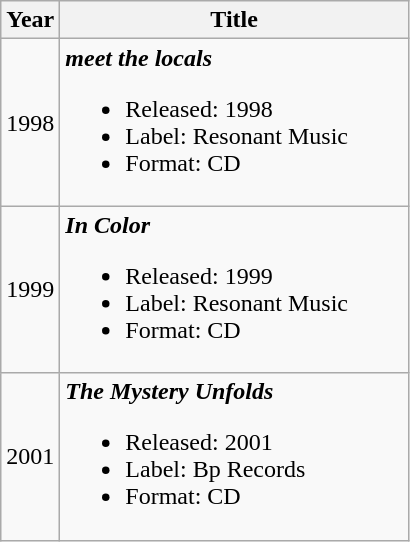<table class="wikitable">
<tr>
<th>Year</th>
<th style="width:225px;">Title</th>
</tr>
<tr>
<td>1998</td>
<td style="width:225px;"><strong><em>meet the locals</em></strong><br><ul><li>Released: 1998</li><li>Label: Resonant Music </li><li>Format: CD</li></ul></td>
</tr>
<tr>
<td>1999</td>
<td style="width:225px;"><strong><em>In Color</em></strong><br><ul><li>Released: 1999</li><li>Label: Resonant Music </li><li>Format: CD</li></ul></td>
</tr>
<tr>
<td>2001</td>
<td style="width:225px;"><strong><em>The Mystery Unfolds</em></strong><br><ul><li>Released: 2001</li><li>Label: Bp Records </li><li>Format: CD</li></ul></td>
</tr>
</table>
